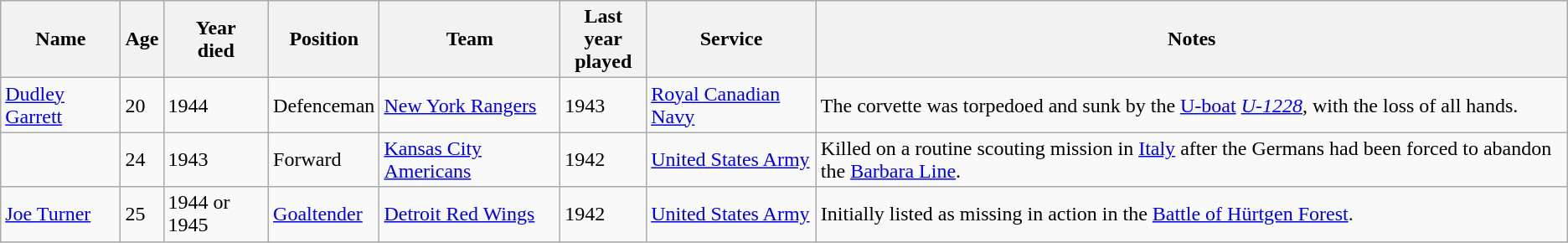<table class="wikitable sortable">
<tr>
<th>Name</th>
<th>Age</th>
<th>Year<br>died</th>
<th>Position</th>
<th>Team</th>
<th>Last year<br>played</th>
<th>Service</th>
<th>Notes</th>
</tr>
<tr>
<td><a href='#'>Dudley Garrett</a></td>
<td>20</td>
<td>1944</td>
<td>Defenceman</td>
<td><a href='#'>New York Rangers</a></td>
<td>1943</td>
<td><a href='#'>Royal Canadian Navy</a></td>
<td>The corvette  was torpedoed and sunk by the <a href='#'>U-boat</a> <em><a href='#'>U-1228</a></em>, with the loss of all hands.</td>
</tr>
<tr>
<td></td>
<td>24</td>
<td>1943</td>
<td>Forward</td>
<td><a href='#'>Kansas City Americans</a></td>
<td>1942</td>
<td><a href='#'>United States Army</a></td>
<td>Killed on a routine scouting mission in <a href='#'>Italy</a> after the Germans had been forced to abandon the <a href='#'>Barbara Line</a>.</td>
</tr>
<tr>
<td><a href='#'>Joe Turner</a></td>
<td>25</td>
<td>1944 or 1945</td>
<td><a href='#'>Goaltender</a></td>
<td><a href='#'>Detroit Red Wings</a></td>
<td>1942</td>
<td><a href='#'>United States Army</a></td>
<td>Initially listed as missing in action in the <a href='#'>Battle of Hürtgen Forest</a>.</td>
</tr>
</table>
